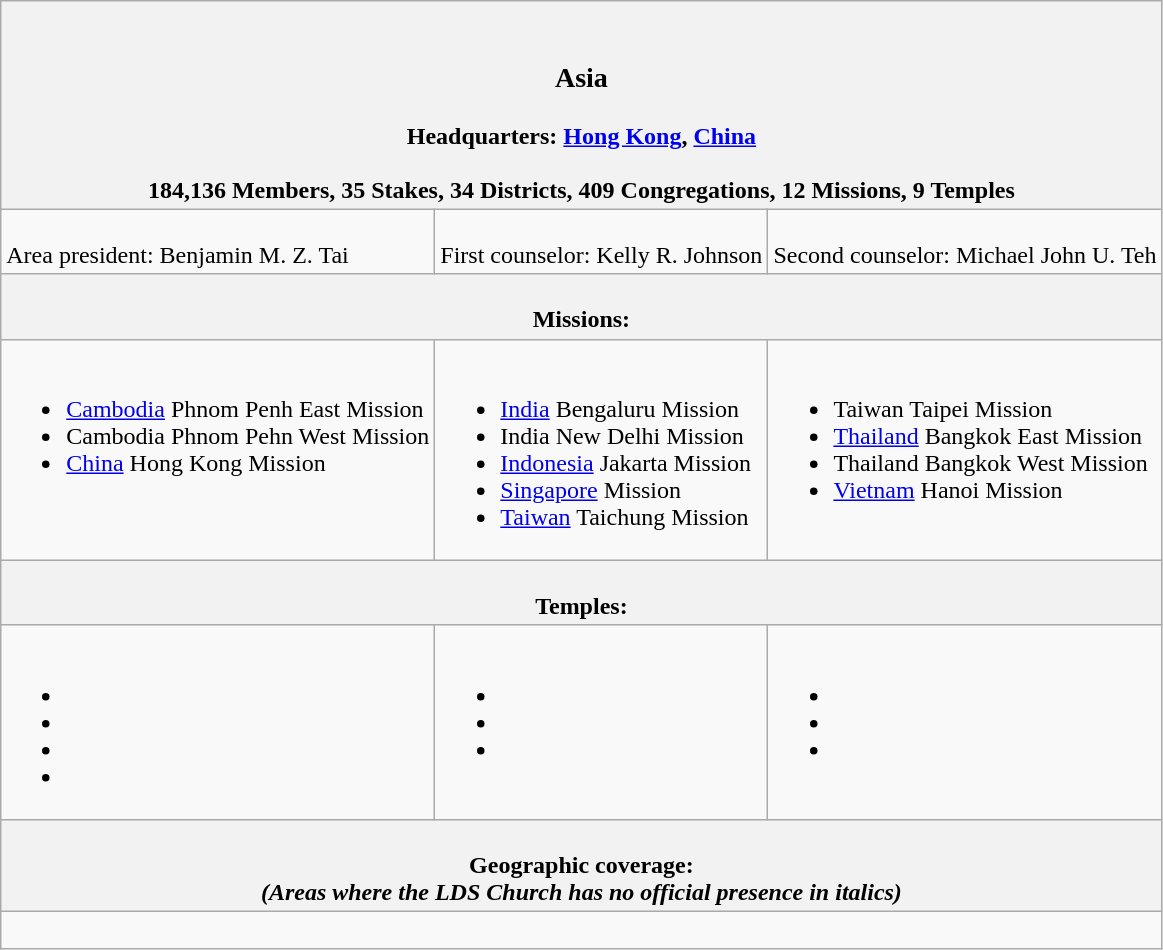<table class=wikitable>
<tr>
<th colspan=3><br><h3>Asia</h3>Headquarters: <a href='#'>Hong Kong</a>, <a href='#'>China</a><br><br>184,136 Members, 35 Stakes, 34 Districts, 409 Congregations, 12 Missions, 9 Temples</th>
</tr>
<tr>
<td style="vertical-align:top"><br>Area president: Benjamin M. Z. Tai</td>
<td style="vertical-align:top"><br>First counselor: Kelly R. Johnson</td>
<td style="vertical-align:top"><br>Second counselor: Michael John U. Teh</td>
</tr>
<tr>
<th colspan=3><br>Missions:</th>
</tr>
<tr>
<td style="vertical-align:top"><br><ul><li><a href='#'>Cambodia</a> Phnom Penh East Mission</li><li>Cambodia Phnom Pehn West Mission</li><li><a href='#'>China</a> Hong Kong Mission</li></ul></td>
<td style="vertical-align:top"><br><ul><li><a href='#'>India</a> Bengaluru Mission</li><li>India New Delhi Mission</li><li><a href='#'>Indonesia</a> Jakarta Mission</li><li><a href='#'>Singapore</a> Mission</li><li><a href='#'>Taiwan</a> Taichung Mission</li></ul></td>
<td style="vertical-align:top"><br><ul><li>Taiwan Taipei Mission</li><li><a href='#'>Thailand</a> Bangkok East Mission</li><li>Thailand Bangkok West Mission</li><li><a href='#'>Vietnam</a> Hanoi Mission</li></ul></td>
</tr>
<tr>
<th colspan=3><br>Temples:</th>
</tr>
<tr>
<td style="vertical-align:top"><br><ul><li></li><li></li><li></li><li></li></ul></td>
<td style="vertical-align:top"><br><ul><li></li><li></li><li></li></ul></td>
<td style="vertical-align:top"><br><ul><li></li><li></li><li></li></ul></td>
</tr>
<tr>
<th colspan=3><br>Geographic coverage:<br><em>(Areas where the LDS Church has no official presence in italics)</em></th>
</tr>
<tr>
<td style="vertical-align:top" colspan=3><br></td>
</tr>
</table>
